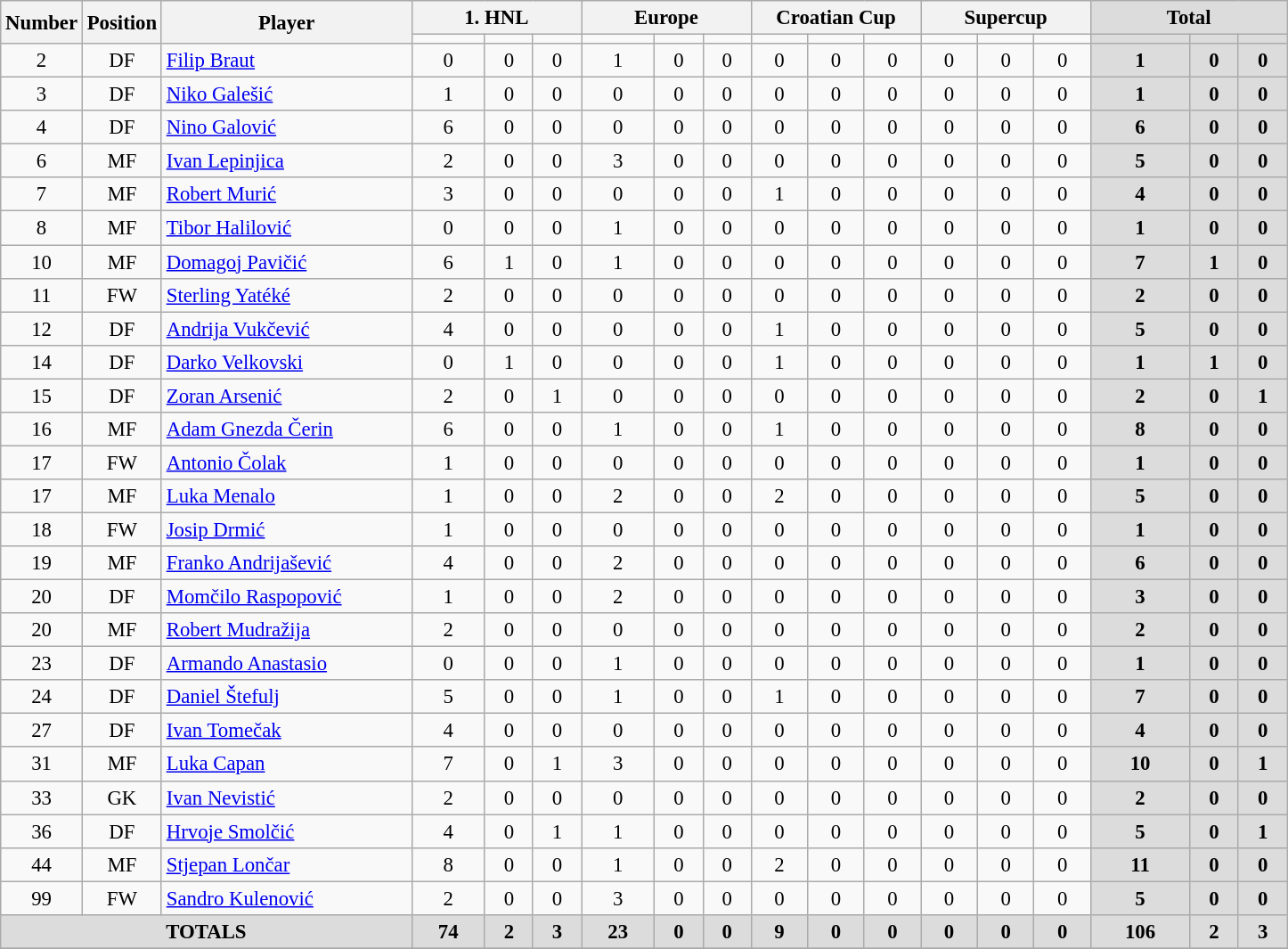<table class="wikitable" style="font-size: 95%; text-align: center;">
<tr>
<th width=40 rowspan="2"  align="center">Number</th>
<th width=40 rowspan="2"  align="center">Position</th>
<th width=180 rowspan="2"  align="center">Player</th>
<th width=120 colspan="3" align="center">1. HNL</th>
<th width=120 colspan="3" align="center">Europe</th>
<th width=120 colspan="3" align="center">Croatian Cup</th>
<th width=120 colspan="3" align="center">Supercup</th>
<th width=140 colspan="3" align="center" style="background: #DCDCDC">Total</th>
</tr>
<tr>
<td></td>
<td></td>
<td></td>
<td></td>
<td></td>
<td></td>
<td></td>
<td></td>
<td></td>
<td></td>
<td></td>
<td></td>
<th style="background: #DCDCDC"></th>
<th style="background: #DCDCDC"></th>
<th style="background: #DCDCDC"></th>
</tr>
<tr>
<td>2</td>
<td>DF</td>
<td style="text-align:left;"> <a href='#'>Filip Braut</a></td>
<td>0</td>
<td>0</td>
<td>0</td>
<td>1</td>
<td>0</td>
<td>0</td>
<td>0</td>
<td>0</td>
<td>0</td>
<td>0</td>
<td>0</td>
<td>0</td>
<th style="background: #DCDCDC">1</th>
<th style="background: #DCDCDC">0</th>
<th style="background: #DCDCDC">0</th>
</tr>
<tr>
<td>3</td>
<td>DF</td>
<td style="text-align:left;"> <a href='#'>Niko Galešić</a></td>
<td>1</td>
<td>0</td>
<td>0</td>
<td>0</td>
<td>0</td>
<td>0</td>
<td>0</td>
<td>0</td>
<td>0</td>
<td>0</td>
<td>0</td>
<td>0</td>
<th style="background: #DCDCDC">1</th>
<th style="background: #DCDCDC">0</th>
<th style="background: #DCDCDC">0</th>
</tr>
<tr>
<td>4</td>
<td>DF</td>
<td style="text-align:left;"> <a href='#'>Nino Galović</a></td>
<td>6</td>
<td>0</td>
<td>0</td>
<td>0</td>
<td>0</td>
<td>0</td>
<td>0</td>
<td>0</td>
<td>0</td>
<td>0</td>
<td>0</td>
<td>0</td>
<th style="background: #DCDCDC">6</th>
<th style="background: #DCDCDC">0</th>
<th style="background: #DCDCDC">0</th>
</tr>
<tr>
<td>6</td>
<td>MF</td>
<td style="text-align:left;"> <a href='#'>Ivan Lepinjica</a></td>
<td>2</td>
<td>0</td>
<td>0</td>
<td>3</td>
<td>0</td>
<td>0</td>
<td>0</td>
<td>0</td>
<td>0</td>
<td>0</td>
<td>0</td>
<td>0</td>
<th style="background: #DCDCDC">5</th>
<th style="background: #DCDCDC">0</th>
<th style="background: #DCDCDC">0</th>
</tr>
<tr>
<td>7</td>
<td>MF</td>
<td style="text-align:left;"> <a href='#'>Robert Murić</a></td>
<td>3</td>
<td>0</td>
<td>0</td>
<td>0</td>
<td>0</td>
<td>0</td>
<td>1</td>
<td>0</td>
<td>0</td>
<td>0</td>
<td>0</td>
<td>0</td>
<th style="background: #DCDCDC">4</th>
<th style="background: #DCDCDC">0</th>
<th style="background: #DCDCDC">0</th>
</tr>
<tr>
<td>8</td>
<td>MF</td>
<td style="text-align:left;"> <a href='#'>Tibor Halilović</a></td>
<td>0</td>
<td>0</td>
<td>0</td>
<td>1</td>
<td>0</td>
<td>0</td>
<td>0</td>
<td>0</td>
<td>0</td>
<td>0</td>
<td>0</td>
<td>0</td>
<th style="background: #DCDCDC">1</th>
<th style="background: #DCDCDC">0</th>
<th style="background: #DCDCDC">0</th>
</tr>
<tr>
<td>10</td>
<td>MF</td>
<td style="text-align:left;"> <a href='#'>Domagoj Pavičić</a></td>
<td>6</td>
<td>1</td>
<td>0</td>
<td>1</td>
<td>0</td>
<td>0</td>
<td>0</td>
<td>0</td>
<td>0</td>
<td>0</td>
<td>0</td>
<td>0</td>
<th style="background: #DCDCDC">7</th>
<th style="background: #DCDCDC">1</th>
<th style="background: #DCDCDC">0</th>
</tr>
<tr>
<td>11</td>
<td>FW</td>
<td style="text-align:left;"> <a href='#'>Sterling Yatéké</a></td>
<td>2</td>
<td>0</td>
<td>0</td>
<td>0</td>
<td>0</td>
<td>0</td>
<td>0</td>
<td>0</td>
<td>0</td>
<td>0</td>
<td>0</td>
<td>0</td>
<th style="background: #DCDCDC">2</th>
<th style="background: #DCDCDC">0</th>
<th style="background: #DCDCDC">0</th>
</tr>
<tr>
<td>12</td>
<td>DF</td>
<td style="text-align:left;"> <a href='#'>Andrija Vukčević</a></td>
<td>4</td>
<td>0</td>
<td>0</td>
<td>0</td>
<td>0</td>
<td>0</td>
<td>1</td>
<td>0</td>
<td>0</td>
<td>0</td>
<td>0</td>
<td>0</td>
<th style="background: #DCDCDC">5</th>
<th style="background: #DCDCDC">0</th>
<th style="background: #DCDCDC">0</th>
</tr>
<tr>
<td>14</td>
<td>DF</td>
<td style="text-align:left;"> <a href='#'>Darko Velkovski</a></td>
<td>0</td>
<td>1</td>
<td>0</td>
<td>0</td>
<td>0</td>
<td>0</td>
<td>1</td>
<td>0</td>
<td>0</td>
<td>0</td>
<td>0</td>
<td>0</td>
<th style="background: #DCDCDC">1</th>
<th style="background: #DCDCDC">1</th>
<th style="background: #DCDCDC">0</th>
</tr>
<tr>
<td>15</td>
<td>DF</td>
<td style="text-align:left;"> <a href='#'>Zoran Arsenić</a></td>
<td>2</td>
<td>0</td>
<td>1</td>
<td>0</td>
<td>0</td>
<td>0</td>
<td>0</td>
<td>0</td>
<td>0</td>
<td>0</td>
<td>0</td>
<td>0</td>
<th style="background: #DCDCDC">2</th>
<th style="background: #DCDCDC">0</th>
<th style="background: #DCDCDC">1</th>
</tr>
<tr>
<td>16</td>
<td>MF</td>
<td style="text-align:left;"> <a href='#'>Adam Gnezda Čerin</a></td>
<td>6</td>
<td>0</td>
<td>0</td>
<td>1</td>
<td>0</td>
<td>0</td>
<td>1</td>
<td>0</td>
<td>0</td>
<td>0</td>
<td>0</td>
<td>0</td>
<th style="background: #DCDCDC">8</th>
<th style="background: #DCDCDC">0</th>
<th style="background: #DCDCDC">0</th>
</tr>
<tr>
<td>17</td>
<td>FW</td>
<td style="text-align:left;"> <a href='#'>Antonio Čolak</a></td>
<td>1</td>
<td>0</td>
<td>0</td>
<td>0</td>
<td>0</td>
<td>0</td>
<td>0</td>
<td>0</td>
<td>0</td>
<td>0</td>
<td>0</td>
<td>0</td>
<th style="background: #DCDCDC">1</th>
<th style="background: #DCDCDC">0</th>
<th style="background: #DCDCDC">0</th>
</tr>
<tr>
<td>17</td>
<td>MF</td>
<td style="text-align:left;"> <a href='#'>Luka Menalo</a></td>
<td>1</td>
<td>0</td>
<td>0</td>
<td>2</td>
<td>0</td>
<td>0</td>
<td>2</td>
<td>0</td>
<td>0</td>
<td>0</td>
<td>0</td>
<td>0</td>
<th style="background: #DCDCDC">5</th>
<th style="background: #DCDCDC">0</th>
<th style="background: #DCDCDC">0</th>
</tr>
<tr>
<td>18</td>
<td>FW</td>
<td style="text-align:left;"> <a href='#'>Josip Drmić</a></td>
<td>1</td>
<td>0</td>
<td>0</td>
<td>0</td>
<td>0</td>
<td>0</td>
<td>0</td>
<td>0</td>
<td>0</td>
<td>0</td>
<td>0</td>
<td>0</td>
<th style="background: #DCDCDC">1</th>
<th style="background: #DCDCDC">0</th>
<th style="background: #DCDCDC">0</th>
</tr>
<tr>
<td>19</td>
<td>MF</td>
<td style="text-align:left;"> <a href='#'>Franko Andrijašević</a></td>
<td>4</td>
<td>0</td>
<td>0</td>
<td>2</td>
<td>0</td>
<td>0</td>
<td>0</td>
<td>0</td>
<td>0</td>
<td>0</td>
<td>0</td>
<td>0</td>
<th style="background: #DCDCDC">6</th>
<th style="background: #DCDCDC">0</th>
<th style="background: #DCDCDC">0</th>
</tr>
<tr>
<td>20</td>
<td>DF</td>
<td style="text-align:left;"> <a href='#'>Momčilo Raspopović</a></td>
<td>1</td>
<td>0</td>
<td>0</td>
<td>2</td>
<td>0</td>
<td>0</td>
<td>0</td>
<td>0</td>
<td>0</td>
<td>0</td>
<td>0</td>
<td>0</td>
<th style="background: #DCDCDC">3</th>
<th style="background: #DCDCDC">0</th>
<th style="background: #DCDCDC">0</th>
</tr>
<tr>
<td>20</td>
<td>MF</td>
<td style="text-align:left;"> <a href='#'>Robert Mudražija</a></td>
<td>2</td>
<td>0</td>
<td>0</td>
<td>0</td>
<td>0</td>
<td>0</td>
<td>0</td>
<td>0</td>
<td>0</td>
<td>0</td>
<td>0</td>
<td>0</td>
<th style="background: #DCDCDC">2</th>
<th style="background: #DCDCDC">0</th>
<th style="background: #DCDCDC">0</th>
</tr>
<tr>
<td>23</td>
<td>DF</td>
<td style="text-align:left;"> <a href='#'>Armando Anastasio</a></td>
<td>0</td>
<td>0</td>
<td>0</td>
<td>1</td>
<td>0</td>
<td>0</td>
<td>0</td>
<td>0</td>
<td>0</td>
<td>0</td>
<td>0</td>
<td>0</td>
<th style="background: #DCDCDC">1</th>
<th style="background: #DCDCDC">0</th>
<th style="background: #DCDCDC">0</th>
</tr>
<tr>
<td>24</td>
<td>DF</td>
<td style="text-align:left;"> <a href='#'>Daniel Štefulj</a></td>
<td>5</td>
<td>0</td>
<td>0</td>
<td>1</td>
<td>0</td>
<td>0</td>
<td>1</td>
<td>0</td>
<td>0</td>
<td>0</td>
<td>0</td>
<td>0</td>
<th style="background: #DCDCDC">7</th>
<th style="background: #DCDCDC">0</th>
<th style="background: #DCDCDC">0</th>
</tr>
<tr>
<td>27</td>
<td>DF</td>
<td style="text-align:left;"> <a href='#'>Ivan Tomečak</a></td>
<td>4</td>
<td>0</td>
<td>0</td>
<td>0</td>
<td>0</td>
<td>0</td>
<td>0</td>
<td>0</td>
<td>0</td>
<td>0</td>
<td>0</td>
<td>0</td>
<th style="background: #DCDCDC">4</th>
<th style="background: #DCDCDC">0</th>
<th style="background: #DCDCDC">0</th>
</tr>
<tr>
<td>31</td>
<td>MF</td>
<td style="text-align:left;"> <a href='#'>Luka Capan</a></td>
<td>7</td>
<td>0</td>
<td>1</td>
<td>3</td>
<td>0</td>
<td>0</td>
<td>0</td>
<td>0</td>
<td>0</td>
<td>0</td>
<td>0</td>
<td>0</td>
<th style="background: #DCDCDC">10</th>
<th style="background: #DCDCDC">0</th>
<th style="background: #DCDCDC">1</th>
</tr>
<tr>
<td>33</td>
<td>GK</td>
<td style="text-align:left;"> <a href='#'>Ivan Nevistić</a></td>
<td>2</td>
<td>0</td>
<td>0</td>
<td>0</td>
<td>0</td>
<td>0</td>
<td>0</td>
<td>0</td>
<td>0</td>
<td>0</td>
<td>0</td>
<td>0</td>
<th style="background: #DCDCDC">2</th>
<th style="background: #DCDCDC">0</th>
<th style="background: #DCDCDC">0</th>
</tr>
<tr>
<td>36</td>
<td>DF</td>
<td style="text-align:left;"> <a href='#'>Hrvoje Smolčić</a></td>
<td>4</td>
<td>0</td>
<td>1</td>
<td>1</td>
<td>0</td>
<td>0</td>
<td>0</td>
<td>0</td>
<td>0</td>
<td>0</td>
<td>0</td>
<td>0</td>
<th style="background: #DCDCDC">5</th>
<th style="background: #DCDCDC">0</th>
<th style="background: #DCDCDC">1</th>
</tr>
<tr>
<td>44</td>
<td>MF</td>
<td style="text-align:left;"> <a href='#'>Stjepan Lončar</a></td>
<td>8</td>
<td>0</td>
<td>0</td>
<td>1</td>
<td>0</td>
<td>0</td>
<td>2</td>
<td>0</td>
<td>0</td>
<td>0</td>
<td>0</td>
<td>0</td>
<th style="background: #DCDCDC">11</th>
<th style="background: #DCDCDC">0</th>
<th style="background: #DCDCDC">0</th>
</tr>
<tr>
<td>99</td>
<td>FW</td>
<td style="text-align:left;"> <a href='#'>Sandro Kulenović</a></td>
<td>2</td>
<td>0</td>
<td>0</td>
<td>3</td>
<td>0</td>
<td>0</td>
<td>0</td>
<td>0</td>
<td>0</td>
<td>0</td>
<td>0</td>
<td>0</td>
<th style="background: #DCDCDC">5</th>
<th style="background: #DCDCDC">0</th>
<th style="background: #DCDCDC">0</th>
</tr>
<tr>
<th colspan="3" align="center" style="background: #DCDCDC">TOTALS</th>
<th style="background: #DCDCDC">74</th>
<th style="background: #DCDCDC">2</th>
<th style="background: #DCDCDC">3</th>
<th style="background: #DCDCDC">23</th>
<th style="background: #DCDCDC">0</th>
<th style="background: #DCDCDC">0</th>
<th style="background: #DCDCDC">9</th>
<th style="background: #DCDCDC">0</th>
<th style="background: #DCDCDC">0</th>
<th style="background: #DCDCDC">0</th>
<th style="background: #DCDCDC">0</th>
<th style="background: #DCDCDC">0</th>
<th style="background: #DCDCDC">106</th>
<th style="background: #DCDCDC">2</th>
<th style="background: #DCDCDC">3</th>
</tr>
<tr>
</tr>
</table>
